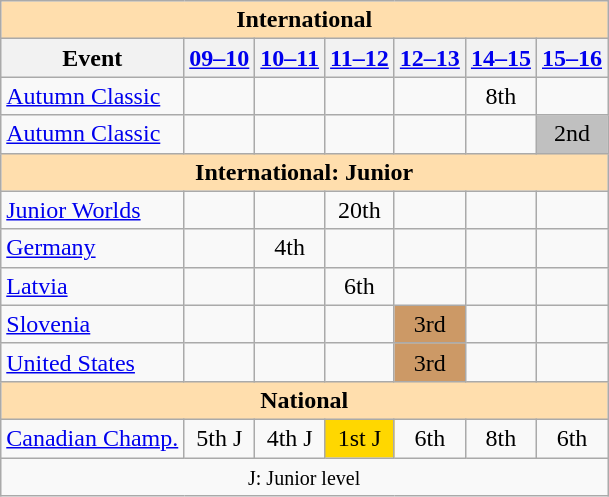<table class="wikitable" style="text-align:center">
<tr>
<th style="background-color: #ffdead; " colspan=7 align=center>International</th>
</tr>
<tr>
<th>Event</th>
<th><a href='#'>09–10</a></th>
<th><a href='#'>10–11</a></th>
<th><a href='#'>11–12</a></th>
<th><a href='#'>12–13</a></th>
<th><a href='#'>14–15</a></th>
<th><a href='#'>15–16</a></th>
</tr>
<tr>
<td align=left> <a href='#'>Autumn Classic</a></td>
<td></td>
<td></td>
<td></td>
<td></td>
<td>8th</td>
<td></td>
</tr>
<tr>
<td align=left><a href='#'>Autumn Classic</a></td>
<td></td>
<td></td>
<td></td>
<td></td>
<td></td>
<td bgcolor=silver>2nd</td>
</tr>
<tr>
<th style="background-color: #ffdead; " colspan=7 align=center>International: Junior</th>
</tr>
<tr>
<td align=left><a href='#'>Junior Worlds</a></td>
<td></td>
<td></td>
<td>20th</td>
<td></td>
<td></td>
<td></td>
</tr>
<tr>
<td align=left> <a href='#'>Germany</a></td>
<td></td>
<td>4th</td>
<td></td>
<td></td>
<td></td>
<td></td>
</tr>
<tr>
<td align=left> <a href='#'>Latvia</a></td>
<td></td>
<td></td>
<td>6th</td>
<td></td>
<td></td>
<td></td>
</tr>
<tr>
<td align=left> <a href='#'>Slovenia</a></td>
<td></td>
<td></td>
<td></td>
<td bgcolor=cc9966>3rd</td>
<td></td>
<td></td>
</tr>
<tr>
<td align=left> <a href='#'>United States</a></td>
<td></td>
<td></td>
<td></td>
<td bgcolor=cc9966>3rd</td>
<td></td>
<td></td>
</tr>
<tr>
<th style="background-color: #ffdead; " colspan=7 align=center>National</th>
</tr>
<tr>
<td align=left><a href='#'>Canadian Champ.</a></td>
<td>5th J</td>
<td>4th J</td>
<td bgcolor=gold>1st J</td>
<td>6th</td>
<td>8th</td>
<td>6th</td>
</tr>
<tr>
<td colspan=7 align=center><small> J: Junior level </small></td>
</tr>
</table>
